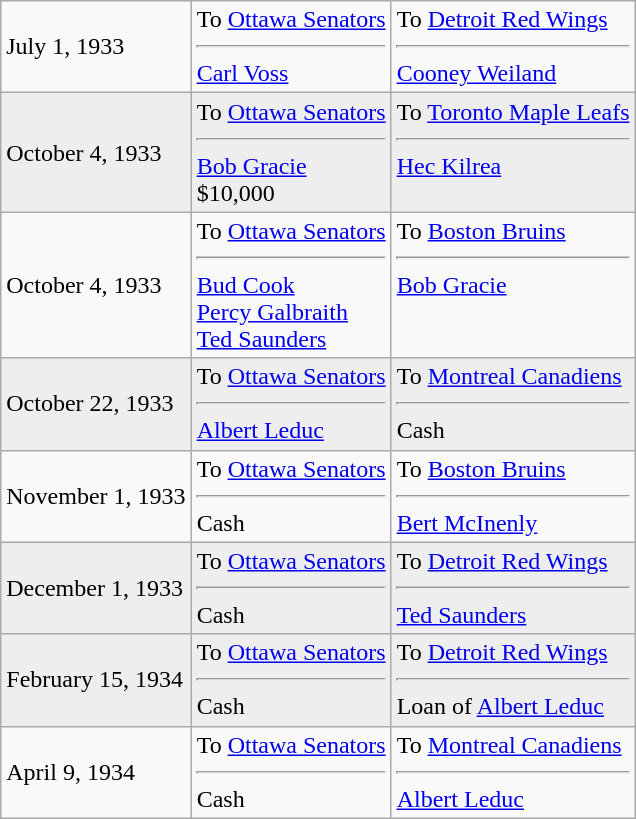<table class="wikitable">
<tr>
<td>July 1, 1933</td>
<td valign="top">To <a href='#'>Ottawa Senators</a><hr><a href='#'>Carl Voss</a></td>
<td valign="top">To <a href='#'>Detroit Red Wings</a><hr><a href='#'>Cooney Weiland</a></td>
</tr>
<tr style="background:#eee;">
<td>October 4, 1933</td>
<td valign="top">To <a href='#'>Ottawa Senators</a><hr><a href='#'>Bob Gracie</a><br>$10,000</td>
<td valign="top">To <a href='#'>Toronto Maple Leafs</a><hr><a href='#'>Hec Kilrea</a></td>
</tr>
<tr>
<td>October 4, 1933</td>
<td valign="top">To <a href='#'>Ottawa Senators</a><hr><a href='#'>Bud Cook</a><br><a href='#'>Percy Galbraith</a><br><a href='#'>Ted Saunders</a></td>
<td valign="top">To <a href='#'>Boston Bruins</a><hr><a href='#'>Bob Gracie</a></td>
</tr>
<tr style="background:#eee;">
<td>October 22, 1933</td>
<td valign="top">To <a href='#'>Ottawa Senators</a><hr><a href='#'>Albert Leduc</a></td>
<td valign="top">To <a href='#'>Montreal Canadiens</a><hr>Cash</td>
</tr>
<tr>
<td>November 1, 1933</td>
<td valign="top">To <a href='#'>Ottawa Senators</a><hr>Cash</td>
<td valign="top">To <a href='#'>Boston Bruins</a><hr><a href='#'>Bert McInenly</a></td>
</tr>
<tr style="background:#eee;">
<td>December 1, 1933</td>
<td valign="top">To <a href='#'>Ottawa Senators</a><hr>Cash</td>
<td valign="top">To <a href='#'>Detroit Red Wings</a><hr><a href='#'>Ted Saunders</a></td>
</tr>
<tr style="background:#eee;">
<td>February 15, 1934</td>
<td valign="top">To <a href='#'>Ottawa Senators</a><hr>Cash</td>
<td valign="top">To <a href='#'>Detroit Red Wings</a><hr>Loan of <a href='#'>Albert Leduc</a></td>
</tr>
<tr>
<td>April 9, 1934</td>
<td valign="top">To <a href='#'>Ottawa Senators</a><hr>Cash</td>
<td valign="top">To <a href='#'>Montreal Canadiens</a><hr><a href='#'>Albert Leduc</a></td>
</tr>
</table>
